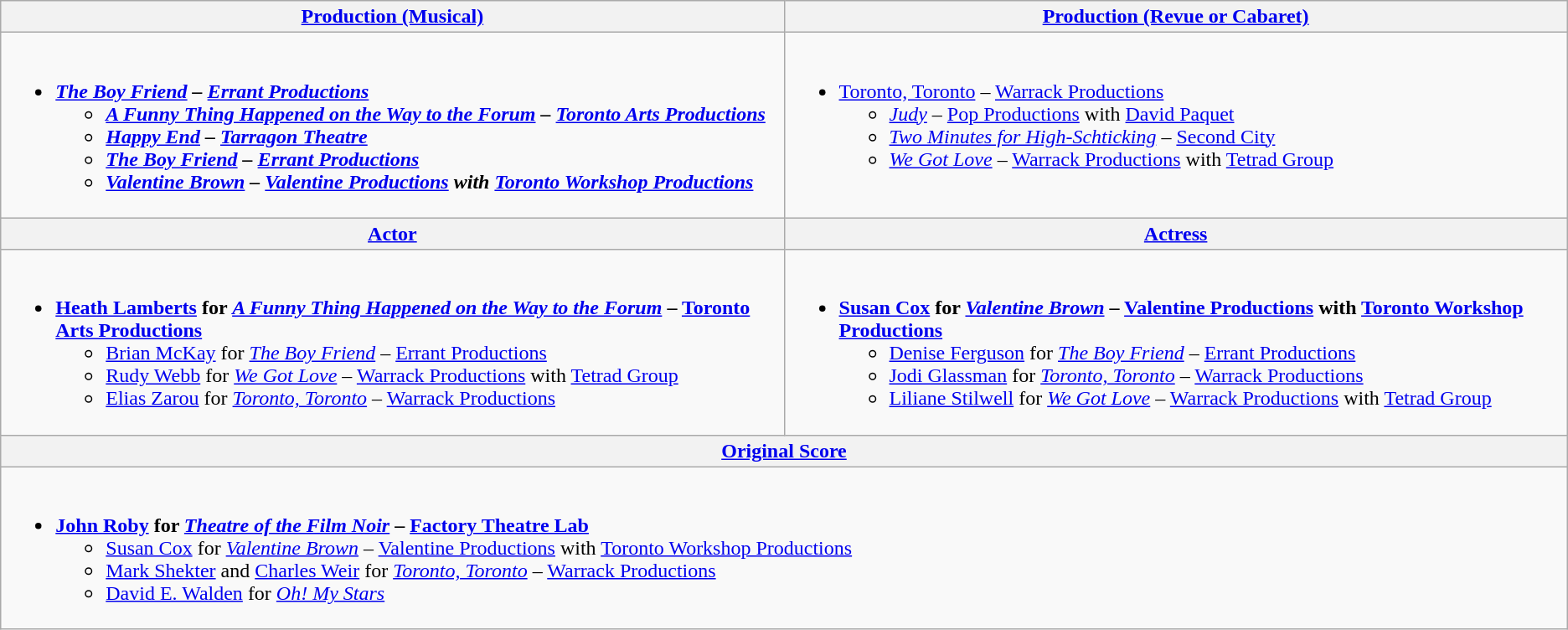<table class=wikitable style="width="100%">
<tr>
<th width="50%"><a href='#'>Production (Musical)</a></th>
<th width="50%"><a href='#'>Production (Revue or Cabaret)</a></th>
</tr>
<tr>
<td valign="top"><br><ul><li><strong><em><a href='#'>The Boy Friend</a><em> – <a href='#'>Errant Productions</a><strong><ul><li></em><a href='#'>A Funny Thing Happened on the Way to the Forum</a><em> – <a href='#'>Toronto Arts Productions</a></li><li></em><a href='#'>Happy End</a><em> – <a href='#'>Tarragon Theatre</a></li><li></em><a href='#'>The Boy Friend</a><em> – <a href='#'>Errant Productions</a></li><li></em><a href='#'>Valentine Brown</a><em> – <a href='#'>Valentine Productions</a> with <a href='#'>Toronto Workshop Productions</a></li></ul></li></ul></td>
<td valign="top"><br><ul><li></em></strong><a href='#'>Toronto, Toronto</a></em> – <a href='#'>Warrack Productions</a></strong><ul><li><em><a href='#'>Judy</a></em> – <a href='#'>Pop Productions</a> with <a href='#'>David Paquet</a></li><li><em><a href='#'>Two Minutes for High-Schticking</a></em> – <a href='#'>Second City</a></li><li><em><a href='#'>We Got Love</a></em> – <a href='#'>Warrack Productions</a> with <a href='#'>Tetrad Group</a></li></ul></li></ul></td>
</tr>
<tr>
<th width="50%"><a href='#'>Actor</a></th>
<th width="50%"><a href='#'>Actress</a></th>
</tr>
<tr>
<td valign="top"><br><ul><li><strong><a href='#'>Heath Lamberts</a> for <em><a href='#'>A Funny Thing Happened on the Way to the Forum</a></em> – <a href='#'>Toronto Arts Productions</a></strong><ul><li><a href='#'>Brian McKay</a> for <em><a href='#'>The Boy Friend</a></em> – <a href='#'>Errant Productions</a></li><li><a href='#'>Rudy Webb</a> for <em><a href='#'>We Got Love</a></em> – <a href='#'>Warrack Productions</a> with <a href='#'>Tetrad Group</a></li><li><a href='#'>Elias Zarou</a> for <em><a href='#'>Toronto, Toronto</a></em> – <a href='#'>Warrack Productions</a></li></ul></li></ul></td>
<td valign="top"><br><ul><li><strong><a href='#'>Susan Cox</a> for <em><a href='#'>Valentine Brown</a></em> – <a href='#'>Valentine Productions</a> with <a href='#'>Toronto Workshop Productions</a></strong><ul><li><a href='#'>Denise Ferguson</a> for <em><a href='#'>The Boy Friend</a></em> – <a href='#'>Errant Productions</a></li><li><a href='#'>Jodi Glassman</a> for <em><a href='#'>Toronto, Toronto</a></em> – <a href='#'>Warrack Productions</a></li><li><a href='#'>Liliane Stilwell</a> for <em><a href='#'>We Got Love</a></em> – <a href='#'>Warrack Productions</a> with <a href='#'>Tetrad Group</a></li></ul></li></ul></td>
</tr>
<tr>
<th colspan=2><a href='#'>Original Score</a></th>
</tr>
<tr>
<td valign="top" colspan=2><br><ul><li><strong><a href='#'>John Roby</a> for <em><a href='#'>Theatre of the Film Noir</a></em> – <a href='#'>Factory Theatre Lab</a></strong><ul><li><a href='#'>Susan Cox</a> for <em><a href='#'>Valentine Brown</a></em> – <a href='#'>Valentine Productions</a> with <a href='#'>Toronto Workshop Productions</a></li><li><a href='#'>Mark Shekter</a> and <a href='#'>Charles Weir</a> for <em><a href='#'>Toronto, Toronto</a></em> – <a href='#'>Warrack Productions</a></li><li><a href='#'>David E. Walden</a> for <em><a href='#'>Oh! My Stars</a></em></li></ul></li></ul></td>
</tr>
</table>
